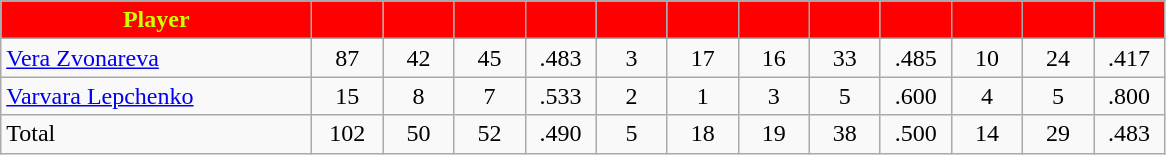<table class="wikitable" style="text-align:center">
<tr>
<th style="background:red; color:#CCFF00" width="200px">Player</th>
<th style="background:red; color:#CCFF00" width="40px"></th>
<th style="background:red; color:#CCFF00" width="40px"></th>
<th style="background:red; color:#CCFF00" width="40px"></th>
<th style="background:red; color:#CCFF00" width="40px"></th>
<th style="background:red; color:#CCFF00" width="40px"></th>
<th style="background:red; color:#CCFF00" width="40px"></th>
<th style="background:red; color:#CCFF00" width="40px"></th>
<th style="background:red; color:#CCFF00" width="40px"></th>
<th style="background:red; color:#CCFF00" width="40px"></th>
<th style="background:red; color:#CCFF00" width="40px"></th>
<th style="background:red; color:#CCFF00" width="40px"></th>
<th style="background:red; color:#CCFF00" width="40px"></th>
</tr>
<tr>
<td style="text-align:left"><a href='#'>Vera Zvonareva</a></td>
<td>87</td>
<td>42</td>
<td>45</td>
<td>.483</td>
<td>3</td>
<td>17</td>
<td>16</td>
<td>33</td>
<td>.485</td>
<td>10</td>
<td>24</td>
<td>.417</td>
</tr>
<tr>
<td style="text-align:left"><a href='#'>Varvara Lepchenko</a></td>
<td>15</td>
<td>8</td>
<td>7</td>
<td>.533</td>
<td>2</td>
<td>1</td>
<td>3</td>
<td>5</td>
<td>.600</td>
<td>4</td>
<td>5</td>
<td>.800</td>
</tr>
<tr>
<td style="text-align:left">Total</td>
<td>102</td>
<td>50</td>
<td>52</td>
<td>.490</td>
<td>5</td>
<td>18</td>
<td>19</td>
<td>38</td>
<td>.500</td>
<td>14</td>
<td>29</td>
<td>.483</td>
</tr>
</table>
